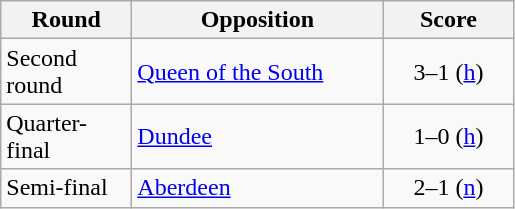<table class="wikitable" style="text-align:left">
<tr>
<th width=80>Round</th>
<th width=160>Opposition</th>
<th width=80>Score</th>
</tr>
<tr>
<td>Second round</td>
<td><a href='#'>Queen of the South</a></td>
<td align=center>3–1 (<a href='#'>h</a>)</td>
</tr>
<tr>
<td>Quarter-final</td>
<td><a href='#'>Dundee</a></td>
<td align=center>1–0 (<a href='#'>h</a>)</td>
</tr>
<tr>
<td>Semi-final</td>
<td><a href='#'>Aberdeen</a></td>
<td align=center>2–1  (<a href='#'>n</a>)</td>
</tr>
</table>
